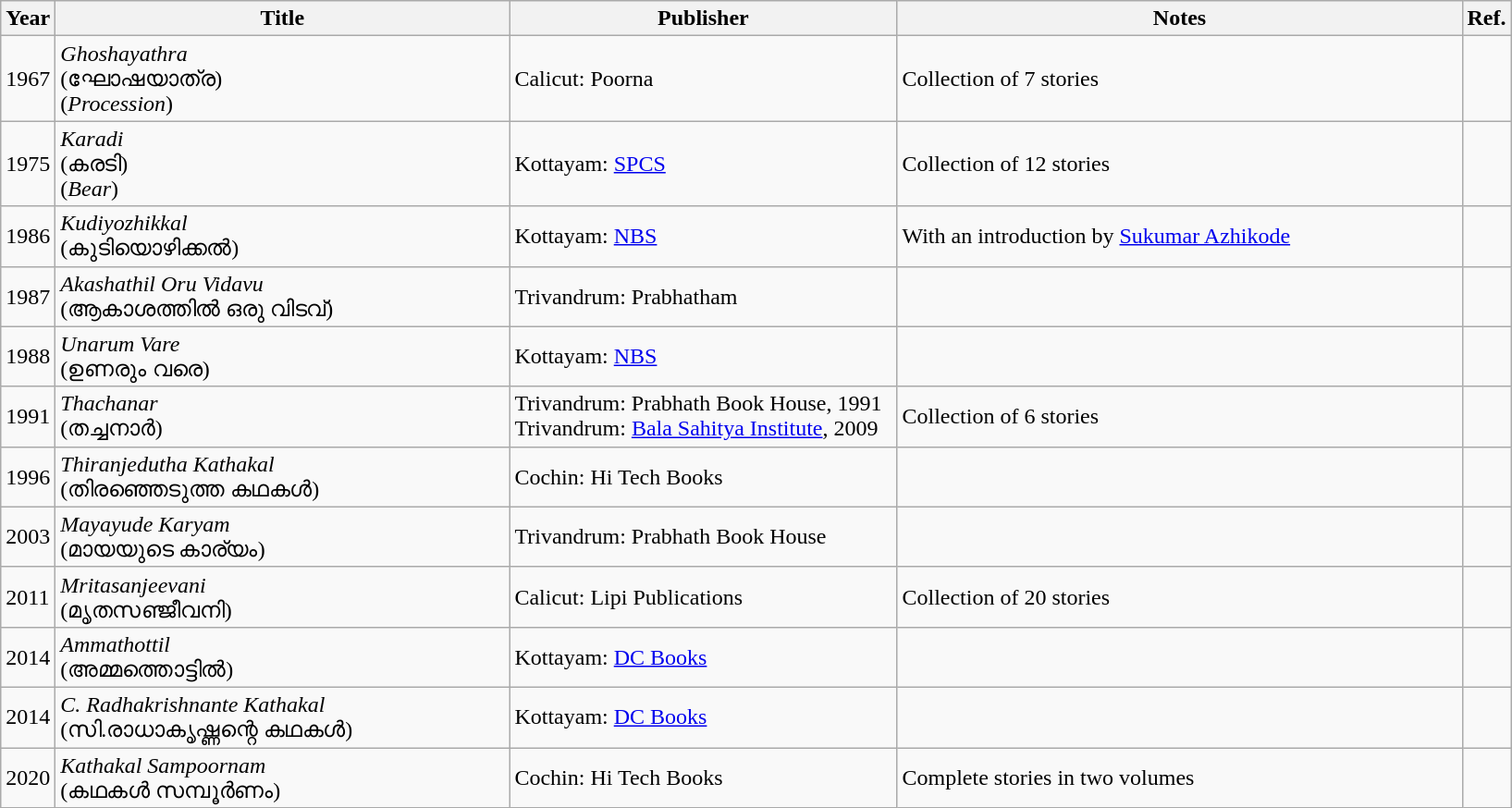<table class="wikitable">
<tr>
<th>Year</th>
<th ! style=width:20em>Title</th>
<th ! style=width:17em>Publisher</th>
<th ! style=width:25em>Notes</th>
<th>Ref.</th>
</tr>
<tr>
<td>1967</td>
<td><em>Ghoshayathra</em><br>(ഘോഷയാത്ര)<br>(<em>Procession</em>)</td>
<td>Calicut: Poorna</td>
<td>Collection of 7 stories</td>
<td></td>
</tr>
<tr>
<td>1975</td>
<td><em>Karadi</em><br>(കരടി)<br>(<em>Bear</em>)</td>
<td>Kottayam: <a href='#'>SPCS</a></td>
<td>Collection of 12 stories</td>
<td></td>
</tr>
<tr>
<td>1986</td>
<td><em>Kudiyozhikkal</em><br>(കുടിയൊഴിക്കൽ)</td>
<td>Kottayam: <a href='#'>NBS</a></td>
<td>With an introduction by <a href='#'>Sukumar Azhikode</a></td>
<td></td>
</tr>
<tr>
<td>1987</td>
<td><em>Akashathil Oru Vidavu</em><br>(ആകാശത്തിൽ ഒരു വിടവ്)</td>
<td>Trivandrum: Prabhatham</td>
<td></td>
<td></td>
</tr>
<tr>
<td>1988</td>
<td><em>Unarum Vare</em><br>(ഉണരും വരെ)</td>
<td>Kottayam: <a href='#'>NBS</a></td>
<td></td>
<td></td>
</tr>
<tr>
<td>1991</td>
<td><em>Thachanar</em><br>(തച്ചനാർ)</td>
<td>Trivandrum: Prabhath Book House, 1991<br>Trivandrum: <a href='#'>Bala Sahitya Institute</a>, 2009</td>
<td>Collection of 6 stories</td>
<td></td>
</tr>
<tr>
<td>1996</td>
<td><em>Thiranjedutha Kathakal</em><br>(തിരഞ്ഞെടുത്ത കഥകൾ)</td>
<td>Cochin: Hi Tech Books</td>
<td></td>
<td></td>
</tr>
<tr>
<td>2003</td>
<td><em>Mayayude Karyam</em><br>(മായയുടെ കാര്യം)</td>
<td>Trivandrum: Prabhath Book House</td>
<td></td>
<td></td>
</tr>
<tr>
<td>2011</td>
<td><em>Mritasanjeevani</em><br>(മൃതസഞ്ജീവനി)</td>
<td>Calicut: Lipi Publications</td>
<td>Collection of 20 stories</td>
<td></td>
</tr>
<tr>
<td>2014</td>
<td><em>Ammathottil</em><br>(അമ്മത്തൊട്ടിൽ)</td>
<td>Kottayam: <a href='#'>DC Books</a></td>
<td></td>
<td></td>
</tr>
<tr>
<td>2014</td>
<td><em>C. Radhakrishnante Kathakal</em><br>(സി.രാധാകൃഷ്ണന്റെ കഥകൾ)</td>
<td>Kottayam: <a href='#'>DC Books</a></td>
<td></td>
<td></td>
</tr>
<tr>
<td>2020</td>
<td><em>Kathakal Sampoornam</em><br>(കഥകൾ സമ്പൂർണം)</td>
<td>Cochin: Hi Tech Books</td>
<td>Complete stories in two volumes</td>
<td></td>
</tr>
</table>
